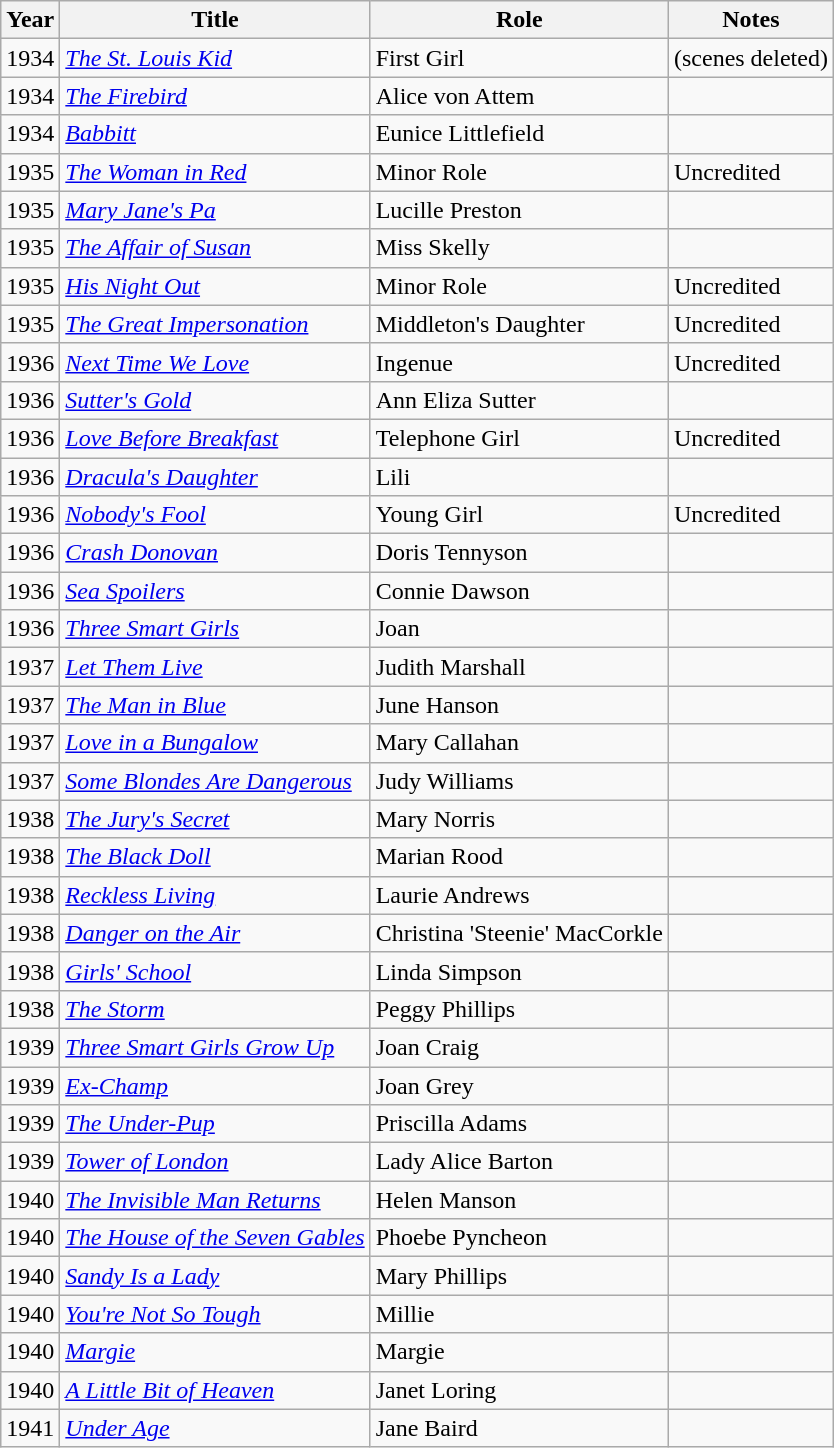<table class="wikitable">
<tr>
<th>Year</th>
<th>Title</th>
<th>Role</th>
<th>Notes</th>
</tr>
<tr>
<td>1934</td>
<td><em><a href='#'>The St. Louis Kid</a></em></td>
<td>First Girl</td>
<td>(scenes deleted)</td>
</tr>
<tr>
<td>1934</td>
<td><em><a href='#'>The Firebird</a></em></td>
<td>Alice von Attem</td>
<td></td>
</tr>
<tr>
<td>1934</td>
<td><em><a href='#'>Babbitt</a></em></td>
<td>Eunice Littlefield</td>
<td></td>
</tr>
<tr>
<td>1935</td>
<td><em><a href='#'>The Woman in Red</a></em></td>
<td>Minor Role</td>
<td>Uncredited</td>
</tr>
<tr>
<td>1935</td>
<td><em><a href='#'>Mary Jane's Pa</a></em></td>
<td>Lucille Preston</td>
<td></td>
</tr>
<tr>
<td>1935</td>
<td><em><a href='#'>The Affair of Susan</a></em></td>
<td>Miss Skelly</td>
<td></td>
</tr>
<tr>
<td>1935</td>
<td><em><a href='#'>His Night Out</a></em></td>
<td>Minor Role</td>
<td>Uncredited</td>
</tr>
<tr>
<td>1935</td>
<td><em><a href='#'>The Great Impersonation</a></em></td>
<td>Middleton's Daughter</td>
<td>Uncredited</td>
</tr>
<tr>
<td>1936</td>
<td><em><a href='#'>Next Time We Love</a></em></td>
<td>Ingenue</td>
<td>Uncredited</td>
</tr>
<tr>
<td>1936</td>
<td><em><a href='#'>Sutter's Gold</a></em></td>
<td>Ann Eliza Sutter</td>
<td></td>
</tr>
<tr>
<td>1936</td>
<td><em><a href='#'>Love Before Breakfast</a></em></td>
<td>Telephone Girl</td>
<td>Uncredited</td>
</tr>
<tr>
<td>1936</td>
<td><em><a href='#'>Dracula's Daughter</a></em></td>
<td>Lili</td>
<td></td>
</tr>
<tr>
<td>1936</td>
<td><em><a href='#'>Nobody's Fool</a></em></td>
<td>Young Girl</td>
<td>Uncredited</td>
</tr>
<tr>
<td>1936</td>
<td><em><a href='#'>Crash Donovan</a></em></td>
<td>Doris Tennyson</td>
<td></td>
</tr>
<tr>
<td>1936</td>
<td><em><a href='#'>Sea Spoilers</a></em></td>
<td>Connie Dawson</td>
<td></td>
</tr>
<tr>
<td>1936</td>
<td><em><a href='#'>Three Smart Girls</a></em></td>
<td>Joan</td>
<td></td>
</tr>
<tr>
<td>1937</td>
<td><em><a href='#'>Let Them Live</a></em></td>
<td>Judith Marshall</td>
<td></td>
</tr>
<tr>
<td>1937</td>
<td><em><a href='#'>The Man in Blue</a></em></td>
<td>June Hanson</td>
<td></td>
</tr>
<tr>
<td>1937</td>
<td><em><a href='#'>Love in a Bungalow</a></em></td>
<td>Mary Callahan</td>
<td></td>
</tr>
<tr>
<td>1937</td>
<td><em><a href='#'>Some Blondes Are Dangerous</a></em></td>
<td>Judy Williams</td>
<td></td>
</tr>
<tr>
<td>1938</td>
<td><em><a href='#'>The Jury's Secret</a></em></td>
<td>Mary Norris</td>
<td></td>
</tr>
<tr>
<td>1938</td>
<td><em><a href='#'>The Black Doll</a></em></td>
<td>Marian Rood</td>
<td></td>
</tr>
<tr>
<td>1938</td>
<td><em><a href='#'>Reckless Living</a></em></td>
<td>Laurie Andrews</td>
<td></td>
</tr>
<tr>
<td>1938</td>
<td><em><a href='#'>Danger on the Air</a></em></td>
<td>Christina 'Steenie' MacCorkle</td>
<td></td>
</tr>
<tr>
<td>1938</td>
<td><em><a href='#'>Girls' School</a></em></td>
<td>Linda Simpson</td>
<td></td>
</tr>
<tr>
<td>1938</td>
<td><em><a href='#'>The Storm</a></em></td>
<td>Peggy Phillips</td>
<td></td>
</tr>
<tr>
<td>1939</td>
<td><em><a href='#'>Three Smart Girls Grow Up</a></em></td>
<td>Joan Craig</td>
<td></td>
</tr>
<tr>
<td>1939</td>
<td><em><a href='#'>Ex-Champ</a></em></td>
<td>Joan Grey</td>
<td></td>
</tr>
<tr>
<td>1939</td>
<td><em><a href='#'>The Under-Pup</a></em></td>
<td>Priscilla Adams</td>
<td></td>
</tr>
<tr>
<td>1939</td>
<td><em><a href='#'>Tower of London</a></em></td>
<td>Lady Alice Barton</td>
<td></td>
</tr>
<tr>
<td>1940</td>
<td><em><a href='#'>The Invisible Man Returns</a></em></td>
<td>Helen Manson</td>
<td></td>
</tr>
<tr>
<td>1940</td>
<td><em><a href='#'>The House of the Seven Gables</a></em></td>
<td>Phoebe Pyncheon</td>
<td></td>
</tr>
<tr>
<td>1940</td>
<td><em><a href='#'>Sandy Is a Lady</a></em></td>
<td>Mary Phillips</td>
<td></td>
</tr>
<tr>
<td>1940</td>
<td><em><a href='#'>You're Not So Tough</a></em></td>
<td>Millie</td>
<td></td>
</tr>
<tr>
<td>1940</td>
<td><em><a href='#'>Margie</a></em></td>
<td>Margie</td>
<td></td>
</tr>
<tr>
<td>1940</td>
<td><em><a href='#'>A Little Bit of Heaven</a></em></td>
<td>Janet Loring</td>
<td></td>
</tr>
<tr>
<td>1941</td>
<td><em><a href='#'>Under Age</a></em></td>
<td>Jane Baird</td>
<td></td>
</tr>
</table>
